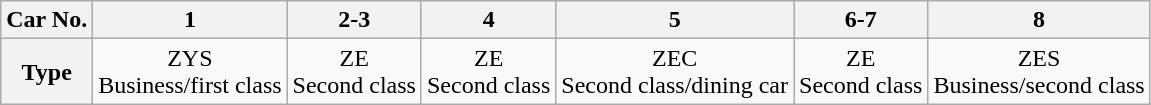<table class="wikitable" style="text-align: center">
<tr>
<th>Car No.</th>
<th>1</th>
<th>2-3</th>
<th>4</th>
<th>5</th>
<th>6-7</th>
<th>8</th>
</tr>
<tr>
<th>Type</th>
<td>ZYS<br>Business/first class</td>
<td>ZE<br>Second class</td>
<td>ZE<br>Second class </td>
<td>ZEC<br>Second class/dining car</td>
<td>ZE<br>Second class</td>
<td>ZES<br>Business/second class</td>
</tr>
</table>
